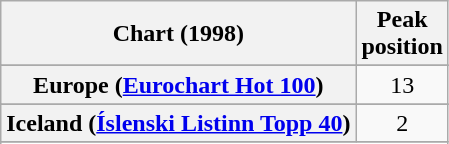<table class="wikitable sortable plainrowheaders" style="text-align:center">
<tr>
<th scope="col">Chart (1998)</th>
<th scope="col">Peak<br>position</th>
</tr>
<tr>
</tr>
<tr>
</tr>
<tr>
</tr>
<tr>
</tr>
<tr>
</tr>
<tr>
<th scope="row">Europe (<a href='#'>Eurochart Hot 100</a>)</th>
<td>13</td>
</tr>
<tr>
</tr>
<tr>
<th scope="row">Iceland (<a href='#'>Íslenski Listinn Topp 40</a>)</th>
<td>2</td>
</tr>
<tr>
</tr>
<tr>
</tr>
<tr>
</tr>
<tr>
</tr>
<tr>
</tr>
<tr>
</tr>
<tr>
</tr>
<tr>
</tr>
<tr>
</tr>
<tr>
</tr>
<tr>
</tr>
<tr>
</tr>
<tr>
</tr>
<tr>
</tr>
<tr>
</tr>
<tr>
</tr>
</table>
